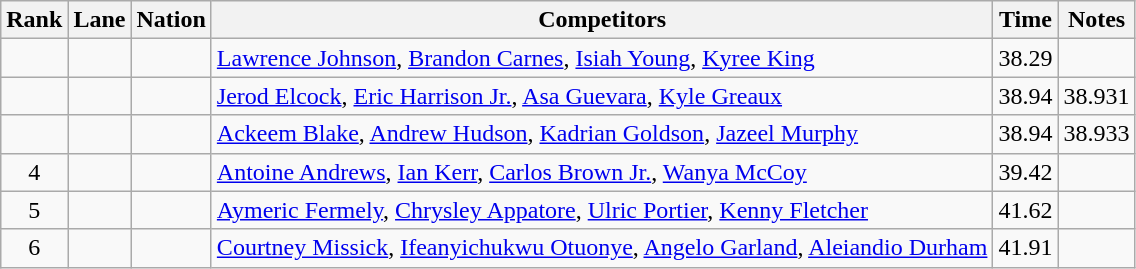<table class="wikitable sortable" style="text-align:center">
<tr>
<th>Rank</th>
<th>Lane</th>
<th>Nation</th>
<th>Competitors</th>
<th>Time</th>
<th>Notes</th>
</tr>
<tr>
<td></td>
<td></td>
<td align=left></td>
<td align=left><a href='#'>Lawrence Johnson</a>, <a href='#'>Brandon Carnes</a>, <a href='#'>Isiah Young</a>, <a href='#'>Kyree King</a></td>
<td>38.29</td>
<td></td>
</tr>
<tr>
<td></td>
<td></td>
<td align=left></td>
<td align=left><a href='#'>Jerod Elcock</a>, <a href='#'>Eric Harrison Jr.</a>, <a href='#'>Asa Guevara</a>, <a href='#'>Kyle Greaux</a></td>
<td>38.94</td>
<td>38.931</td>
</tr>
<tr>
<td></td>
<td></td>
<td align=left></td>
<td align=left><a href='#'>Ackeem Blake</a>, <a href='#'>Andrew Hudson</a>, <a href='#'>Kadrian Goldson</a>, <a href='#'>Jazeel Murphy</a></td>
<td>38.94</td>
<td>38.933</td>
</tr>
<tr>
<td>4</td>
<td></td>
<td align=left></td>
<td align=left><a href='#'>Antoine Andrews</a>, <a href='#'>Ian Kerr</a>, <a href='#'>Carlos Brown Jr.</a>, <a href='#'>Wanya McCoy</a></td>
<td>39.42</td>
<td></td>
</tr>
<tr>
<td>5</td>
<td></td>
<td align=left></td>
<td align=left><a href='#'>Aymeric Fermely</a>, <a href='#'>Chrysley Appatore</a>, <a href='#'>Ulric Portier</a>, <a href='#'>Kenny Fletcher</a></td>
<td>41.62</td>
<td></td>
</tr>
<tr>
<td>6</td>
<td></td>
<td align=left></td>
<td align=left><a href='#'>Courtney Missick</a>, <a href='#'>Ifeanyichukwu Otuonye</a>, <a href='#'>Angelo Garland</a>, <a href='#'>Aleiandio Durham</a></td>
<td>41.91</td>
<td></td>
</tr>
</table>
